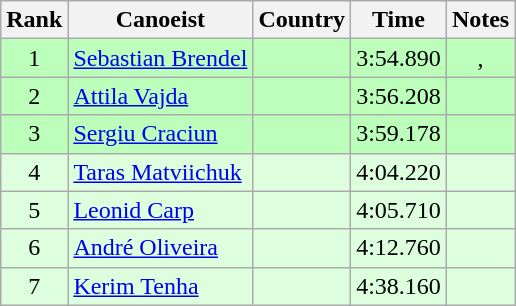<table class="wikitable" style="text-align:center">
<tr>
<th>Rank</th>
<th>Canoeist</th>
<th>Country</th>
<th>Time</th>
<th>Notes</th>
</tr>
<tr bgcolor=bbffbb>
<td>1</td>
<td align="left"><a href='#'>Sebastian Brendel</a></td>
<td align="left"></td>
<td>3:54.890</td>
<td>, <strong></strong></td>
</tr>
<tr bgcolor=bbffbb>
<td>2</td>
<td align="left"><a href='#'>Attila Vajda</a></td>
<td align="left"></td>
<td>3:56.208</td>
<td></td>
</tr>
<tr bgcolor=bbffbb>
<td>3</td>
<td align="left"><a href='#'>Sergiu Craciun</a></td>
<td align="left"></td>
<td>3:59.178</td>
<td></td>
</tr>
<tr bgcolor=ddffdd>
<td>4</td>
<td align="left"><a href='#'>Taras Matviichuk</a></td>
<td align="left"></td>
<td>4:04.220</td>
<td></td>
</tr>
<tr bgcolor=ddffdd>
<td>5</td>
<td align="left"><a href='#'>Leonid Carp</a></td>
<td align="left"></td>
<td>4:05.710</td>
<td></td>
</tr>
<tr bgcolor=ddffdd>
<td>6</td>
<td align="left"><a href='#'>André Oliveira</a></td>
<td align="left"></td>
<td>4:12.760</td>
<td></td>
</tr>
<tr bgcolor=ddffdd>
<td>7</td>
<td align="left"><a href='#'>Kerim Tenha</a></td>
<td align="left"></td>
<td>4:38.160</td>
<td></td>
</tr>
</table>
